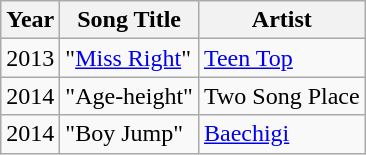<table class="wikitable">
<tr>
<th>Year</th>
<th>Song Title</th>
<th>Artist</th>
</tr>
<tr>
<td>2013</td>
<td>"<a href='#'>Miss Right</a>"</td>
<td><a href='#'>Teen Top</a></td>
</tr>
<tr>
<td>2014</td>
<td>"Age-height"</td>
<td>Two Song Place</td>
</tr>
<tr>
<td>2014</td>
<td>"Boy Jump"</td>
<td><a href='#'>Baechigi</a></td>
</tr>
</table>
